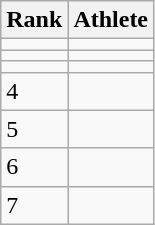<table class="wikitable" style="text-align:left">
<tr>
<th>Rank</th>
<th>Athlete</th>
</tr>
<tr>
<td></td>
<td></td>
</tr>
<tr>
<td></td>
<td></td>
</tr>
<tr>
<td></td>
<td></td>
</tr>
<tr>
<td>4</td>
<td></td>
</tr>
<tr>
<td>5</td>
<td></td>
</tr>
<tr>
<td>6</td>
<td></td>
</tr>
<tr>
<td>7</td>
<td></td>
</tr>
</table>
